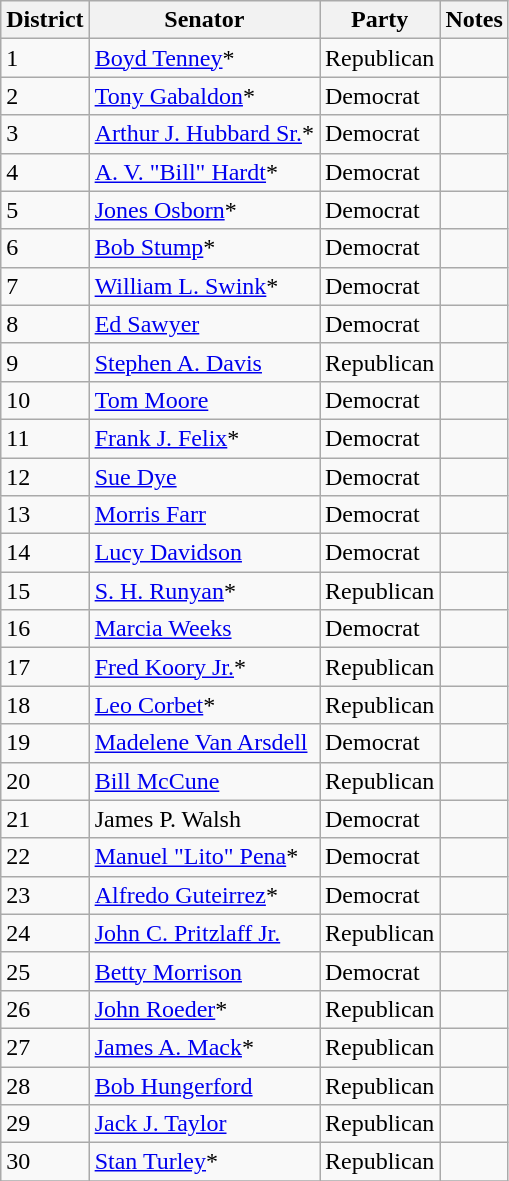<table class=wikitable>
<tr>
<th>District</th>
<th>Senator</th>
<th>Party</th>
<th>Notes</th>
</tr>
<tr>
<td>1</td>
<td><a href='#'>Boyd Tenney</a>*</td>
<td>Republican</td>
<td></td>
</tr>
<tr>
<td>2</td>
<td><a href='#'>Tony Gabaldon</a>*</td>
<td>Democrat</td>
<td></td>
</tr>
<tr>
<td>3</td>
<td><a href='#'>Arthur J. Hubbard Sr.</a>*</td>
<td>Democrat</td>
<td></td>
</tr>
<tr>
<td>4</td>
<td><a href='#'>A. V. "Bill" Hardt</a>*</td>
<td>Democrat</td>
<td></td>
</tr>
<tr>
<td>5</td>
<td><a href='#'>Jones Osborn</a>*</td>
<td>Democrat</td>
<td></td>
</tr>
<tr>
<td>6</td>
<td><a href='#'>Bob Stump</a>*</td>
<td>Democrat</td>
<td></td>
</tr>
<tr>
<td>7</td>
<td><a href='#'>William L. Swink</a>*</td>
<td>Democrat</td>
<td></td>
</tr>
<tr>
<td>8</td>
<td><a href='#'>Ed Sawyer</a></td>
<td>Democrat</td>
<td></td>
</tr>
<tr>
<td>9</td>
<td><a href='#'>Stephen A. Davis</a></td>
<td>Republican</td>
<td></td>
</tr>
<tr>
<td>10</td>
<td><a href='#'>Tom Moore</a></td>
<td>Democrat</td>
<td></td>
</tr>
<tr>
<td>11</td>
<td><a href='#'>Frank J. Felix</a>*</td>
<td>Democrat</td>
<td></td>
</tr>
<tr>
<td>12</td>
<td><a href='#'>Sue Dye</a></td>
<td>Democrat</td>
<td></td>
</tr>
<tr>
<td>13</td>
<td><a href='#'>Morris Farr</a></td>
<td>Democrat</td>
<td></td>
</tr>
<tr>
<td>14</td>
<td><a href='#'>Lucy Davidson</a></td>
<td>Democrat</td>
<td></td>
</tr>
<tr>
<td>15</td>
<td><a href='#'>S. H. Runyan</a>*</td>
<td>Republican</td>
<td></td>
</tr>
<tr>
<td>16</td>
<td><a href='#'>Marcia Weeks</a></td>
<td>Democrat</td>
<td></td>
</tr>
<tr>
<td>17</td>
<td><a href='#'>Fred Koory Jr.</a>*</td>
<td>Republican</td>
<td></td>
</tr>
<tr>
<td>18</td>
<td><a href='#'>Leo Corbet</a>*</td>
<td>Republican</td>
<td></td>
</tr>
<tr>
<td>19</td>
<td><a href='#'>Madelene Van Arsdell</a></td>
<td>Democrat</td>
<td></td>
</tr>
<tr>
<td>20</td>
<td><a href='#'>Bill McCune</a></td>
<td>Republican</td>
<td></td>
</tr>
<tr>
<td>21</td>
<td>James P. Walsh</td>
<td>Democrat</td>
<td></td>
</tr>
<tr>
<td>22</td>
<td><a href='#'>Manuel "Lito" Pena</a>*</td>
<td>Democrat</td>
<td></td>
</tr>
<tr>
<td>23</td>
<td><a href='#'>Alfredo Guteirrez</a>*</td>
<td>Democrat</td>
<td></td>
</tr>
<tr>
<td>24</td>
<td><a href='#'>John C. Pritzlaff Jr.</a></td>
<td>Republican</td>
<td></td>
</tr>
<tr>
<td>25</td>
<td><a href='#'>Betty Morrison</a></td>
<td>Democrat</td>
<td></td>
</tr>
<tr>
<td>26</td>
<td><a href='#'>John Roeder</a>*</td>
<td>Republican</td>
<td></td>
</tr>
<tr>
<td>27</td>
<td><a href='#'>James A. Mack</a>*</td>
<td>Republican</td>
<td></td>
</tr>
<tr>
<td>28</td>
<td><a href='#'>Bob Hungerford</a></td>
<td>Republican</td>
<td></td>
</tr>
<tr>
<td>29</td>
<td><a href='#'>Jack J. Taylor</a></td>
<td>Republican</td>
<td></td>
</tr>
<tr>
<td>30</td>
<td><a href='#'>Stan Turley</a>*</td>
<td>Republican</td>
<td></td>
</tr>
<tr>
</tr>
</table>
